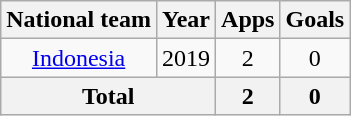<table class=wikitable style=text-align:center>
<tr>
<th>National team</th>
<th>Year</th>
<th>Apps</th>
<th>Goals</th>
</tr>
<tr>
<td rowspan="1"><a href='#'>Indonesia</a></td>
<td>2019</td>
<td>2</td>
<td>0</td>
</tr>
<tr>
<th colspan=2>Total</th>
<th>2</th>
<th>0</th>
</tr>
</table>
